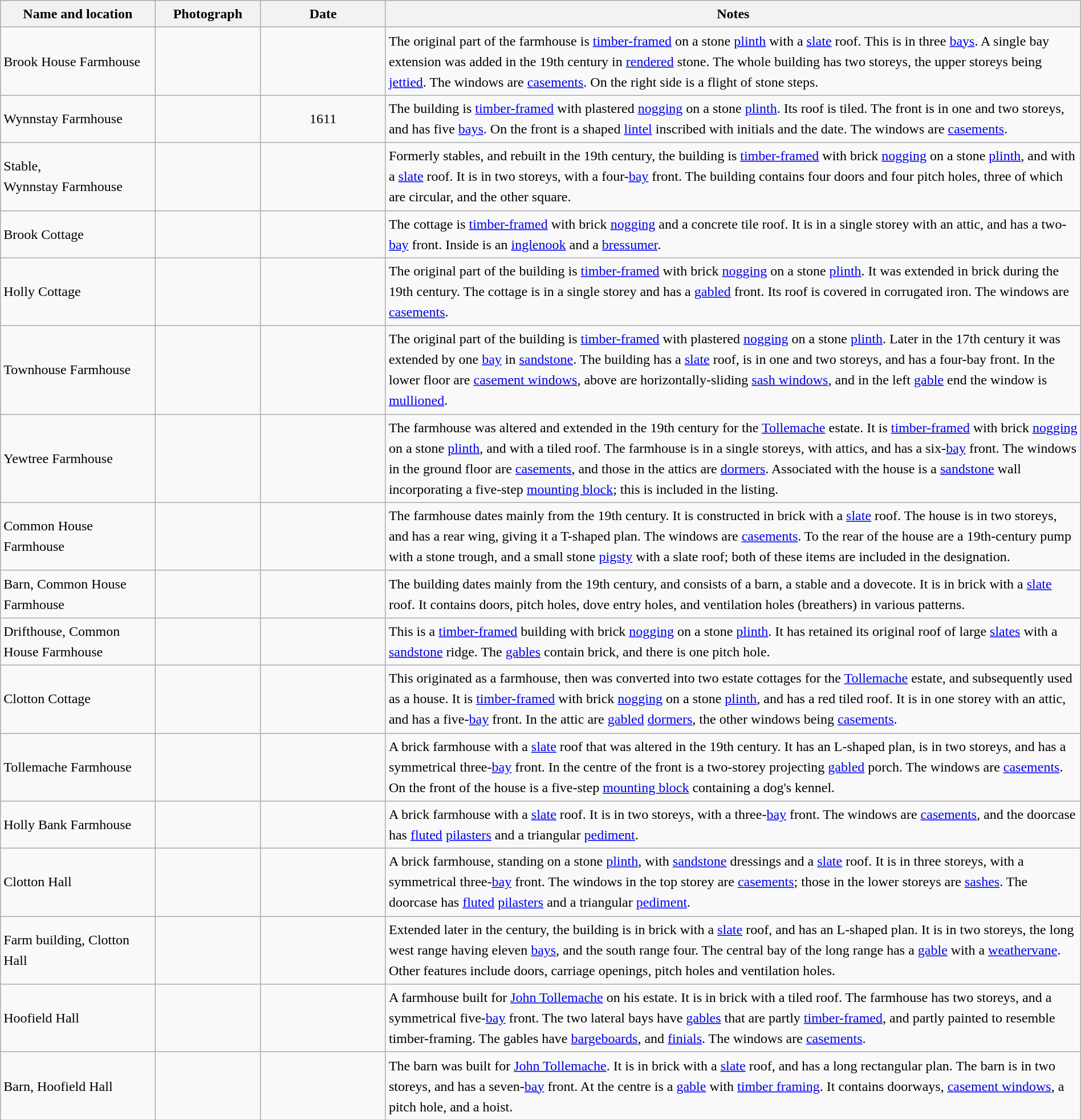<table class="wikitable sortable plainrowheaders" style="width:100%;border:0px;text-align:left;line-height:150%;">
<tr>
<th scope="col"  style="width:150px">Name and location</th>
<th scope="col"  style="width:100px" class="unsortable">Photograph</th>
<th scope="col"  style="width:120px">Date</th>
<th scope="col"  style="width:700px" class="unsortable">Notes</th>
</tr>
<tr>
<td>Brook House Farmhouse<br><small></small></td>
<td></td>
<td align="center"></td>
<td>The original part of the farmhouse is <a href='#'>timber-framed</a> on a stone <a href='#'>plinth</a> with a <a href='#'>slate</a> roof.  This is in three <a href='#'>bays</a>.  A single bay extension was added in the 19th century in <a href='#'>rendered</a> stone.  The whole building has two storeys, the upper storeys being <a href='#'>jettied</a>.  The windows are <a href='#'>casements</a>.  On the right side is a flight of stone steps.</td>
</tr>
<tr>
<td>Wynnstay Farmhouse<br><small></small></td>
<td></td>
<td align="center">1611</td>
<td>The building is <a href='#'>timber-framed</a> with plastered <a href='#'>nogging</a> on a stone <a href='#'>plinth</a>.  Its roof is tiled.  The front is in one and two storeys, and has five <a href='#'>bays</a>.  On the front is a shaped <a href='#'>lintel</a> inscribed with initials and the date.  The windows are <a href='#'>casements</a>.</td>
</tr>
<tr>
<td>Stable,<br>Wynnstay Farmhouse<br><small></small></td>
<td></td>
<td align="center"></td>
<td>Formerly stables, and rebuilt in the 19th century, the building is <a href='#'>timber-framed</a> with brick <a href='#'>nogging</a> on a stone <a href='#'>plinth</a>, and with a <a href='#'>slate</a> roof.  It is in two storeys, with a four-<a href='#'>bay</a> front.  The building contains four doors and four pitch holes, three of which are circular, and the other square.</td>
</tr>
<tr>
<td>Brook Cottage<br><small></small></td>
<td></td>
<td align="center"></td>
<td>The cottage is <a href='#'>timber-framed</a> with brick <a href='#'>nogging</a> and a concrete tile roof.  It is in a single storey with an attic, and has a two-<a href='#'>bay</a> front.  Inside is an <a href='#'>inglenook</a> and a <a href='#'>bressumer</a>.</td>
</tr>
<tr>
<td>Holly Cottage<br><small></small></td>
<td></td>
<td align="center"></td>
<td>The original part of the building is <a href='#'>timber-framed</a> with brick <a href='#'>nogging</a> on a stone <a href='#'>plinth</a>.  It was extended in brick during the 19th century.  The cottage is in a single storey and has a <a href='#'>gabled</a> front.  Its roof is covered in corrugated iron.  The windows are <a href='#'>casements</a>.</td>
</tr>
<tr>
<td>Townhouse Farmhouse<br><small></small></td>
<td></td>
<td align="center"></td>
<td>The original part of the building is <a href='#'>timber-framed</a> with plastered <a href='#'>nogging</a> on a stone <a href='#'>plinth</a>.  Later in the 17th century it was extended by one <a href='#'>bay</a> in <a href='#'>sandstone</a>.  The building has a <a href='#'>slate</a> roof, is in one and two storeys, and has a four-bay front.  In the lower floor are <a href='#'>casement windows</a>, above are horizontally-sliding <a href='#'>sash windows</a>, and in the left <a href='#'>gable</a> end the window is <a href='#'>mullioned</a>.</td>
</tr>
<tr>
<td>Yewtree Farmhouse<br><small></small></td>
<td></td>
<td align="center"></td>
<td>The farmhouse was altered and extended in the 19th century for the <a href='#'>Tollemache</a> estate.  It is <a href='#'>timber-framed</a> with brick <a href='#'>nogging</a> on a stone <a href='#'>plinth</a>, and with a tiled roof.  The farmhouse is in a single storeys, with attics, and has a six-<a href='#'>bay</a> front.  The windows in the ground floor are <a href='#'>casements</a>, and those in the attics are <a href='#'>dormers</a>.  Associated with the house is a <a href='#'>sandstone</a> wall incorporating a five-step <a href='#'>mounting block</a>; this is included in the listing.</td>
</tr>
<tr>
<td>Common House Farmhouse<br><small></small></td>
<td></td>
<td align="center"></td>
<td>The farmhouse dates mainly from the 19th century.  It is constructed in brick with a <a href='#'>slate</a> roof.  The house is in two storeys, and has a rear wing, giving it a T-shaped plan.  The windows are <a href='#'>casements</a>.  To the rear of the house are a 19th-century pump with a stone trough, and a small stone <a href='#'>pigsty</a> with a slate roof; both of these items are included in the designation.</td>
</tr>
<tr>
<td>Barn, Common House Farmhouse<br><small></small></td>
<td></td>
<td align="center"></td>
<td>The building dates mainly from the 19th century, and consists of a barn, a stable and a dovecote.  It is in brick with a <a href='#'>slate</a> roof.  It contains doors, pitch holes, dove entry holes, and ventilation holes (breathers) in various patterns.</td>
</tr>
<tr>
<td>Drifthouse, Common House Farmhouse<br><small></small></td>
<td></td>
<td align="center"></td>
<td>This is a <a href='#'>timber-framed</a> building with brick <a href='#'>nogging</a> on a stone <a href='#'>plinth</a>.  It has retained its original roof of large <a href='#'>slates</a> with a <a href='#'>sandstone</a> ridge.  The <a href='#'>gables</a> contain brick, and there is one pitch hole.</td>
</tr>
<tr>
<td>Clotton Cottage<br><small></small></td>
<td></td>
<td align="center"></td>
<td>This originated as a farmhouse, then was converted into two estate cottages for the <a href='#'>Tollemache</a> estate, and subsequently used as a house.  It is <a href='#'>timber-framed</a> with brick <a href='#'>nogging</a> on a stone <a href='#'>plinth</a>, and has a red tiled roof.  It is in one storey with an attic, and has a five-<a href='#'>bay</a> front.  In the attic are <a href='#'>gabled</a> <a href='#'>dormers</a>, the other windows being <a href='#'>casements</a>.</td>
</tr>
<tr>
<td>Tollemache Farmhouse<br><small></small></td>
<td></td>
<td align="center"></td>
<td>A brick farmhouse with a <a href='#'>slate</a> roof that was altered in the 19th century.  It has an L-shaped plan, is in two storeys, and has a symmetrical three-<a href='#'>bay</a> front.  In the centre of the front is a two-storey projecting <a href='#'>gabled</a> porch.  The windows are <a href='#'>casements</a>.  On the front of the house is a five-step <a href='#'>mounting block</a> containing a dog's kennel.</td>
</tr>
<tr>
<td>Holly Bank Farmhouse<br><small></small></td>
<td></td>
<td align="center"></td>
<td>A brick farmhouse with a <a href='#'>slate</a> roof.  It is in two storeys, with a three-<a href='#'>bay</a> front.  The windows are <a href='#'>casements</a>, and the doorcase has <a href='#'>fluted</a> <a href='#'>pilasters</a> and a triangular <a href='#'>pediment</a>.</td>
</tr>
<tr>
<td>Clotton Hall<br><small></small></td>
<td></td>
<td align="center"></td>
<td>A brick farmhouse, standing on a stone <a href='#'>plinth</a>, with <a href='#'>sandstone</a> dressings and a <a href='#'>slate</a> roof.  It is in three storeys, with a symmetrical three-<a href='#'>bay</a> front.  The windows in the top storey are <a href='#'>casements</a>; those in the lower storeys are <a href='#'>sashes</a>.  The doorcase has <a href='#'>fluted</a> <a href='#'>pilasters</a> and a triangular <a href='#'>pediment</a>.</td>
</tr>
<tr>
<td>Farm building, Clotton Hall<br><small></small></td>
<td></td>
<td align="center"></td>
<td>Extended later in the century, the building is in brick with a <a href='#'>slate</a> roof, and has an L-shaped plan.  It is in two storeys, the long west range having eleven <a href='#'>bays</a>, and the south range four.  The central bay of the long range has a <a href='#'>gable</a> with a <a href='#'>weathervane</a>.  Other features include doors, carriage openings, pitch holes and ventilation holes.</td>
</tr>
<tr>
<td>Hoofield Hall<br><small></small></td>
<td></td>
<td align="center"></td>
<td>A farmhouse built for <a href='#'>John Tollemache</a> on his estate.  It is in brick with a tiled roof.  The farmhouse has two storeys, and a symmetrical five-<a href='#'>bay</a> front.  The two lateral bays have <a href='#'>gables</a> that are partly <a href='#'>timber-framed</a>, and partly painted to resemble timber-framing.  The gables have <a href='#'>bargeboards</a>, and <a href='#'>finials</a>.  The windows are <a href='#'>casements</a>.</td>
</tr>
<tr>
<td>Barn, Hoofield Hall<br><small></small></td>
<td></td>
<td align="center"></td>
<td>The barn was built for <a href='#'>John Tollemache</a>.  It is in brick with a <a href='#'>slate</a> roof, and has a long rectangular plan.   The barn is in two storeys, and has a seven-<a href='#'>bay</a> front.  At the centre is a <a href='#'>gable</a> with <a href='#'>timber framing</a>.  It contains doorways, <a href='#'>casement windows</a>, a pitch hole, and a hoist.</td>
</tr>
<tr>
</tr>
</table>
